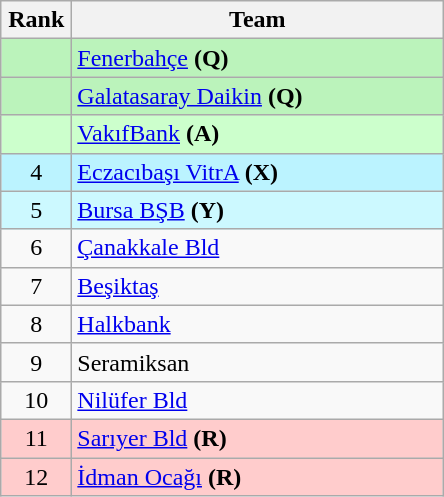<table class="wikitable" style="text-align:center;">
<tr>
<th width=40>Rank</th>
<th width=240>Team</th>
</tr>
<tr bgcolor=#bbf3bb>
<td></td>
<td style="text-align:left;"><a href='#'>Fenerbahçe</a> <strong>(Q)</strong></td>
</tr>
<tr bgcolor=#bbf3bb>
<td></td>
<td style="text-align:left;"><a href='#'>Galatasaray Daikin</a> <strong>(Q)</strong></td>
</tr>
<tr bgcolor=#ccffcc>
<td></td>
<td style="text-align:left;"><a href='#'>VakıfBank</a> <strong>(A)</strong></td>
</tr>
<tr bgcolor=#bbf3ff>
<td>4</td>
<td style="text-align:left;"><a href='#'>Eczacıbaşı VitrA</a> <strong>(X)</strong></td>
</tr>
<tr bgcolor=#ccf9ff>
<td>5</td>
<td style="text-align:left;"><a href='#'>Bursa BŞB</a> <strong>(Y)</strong></td>
</tr>
<tr>
<td>6</td>
<td style="text-align:left;"><a href='#'>Çanakkale Bld</a></td>
</tr>
<tr>
<td>7</td>
<td style="text-align:left;"><a href='#'>Beşiktaş</a></td>
</tr>
<tr>
<td>8</td>
<td style="text-align:left;"><a href='#'>Halkbank</a></td>
</tr>
<tr>
<td>9</td>
<td style="text-align:left;">Seramiksan</td>
</tr>
<tr>
<td>10</td>
<td style="text-align:left;"><a href='#'>Nilüfer Bld</a></td>
</tr>
<tr bgcolor=#ffcccc>
<td>11</td>
<td style="text-align:left;"><a href='#'>Sarıyer Bld</a> <strong>(R)</strong></td>
</tr>
<tr bgcolor=#ffcccc>
<td>12</td>
<td style="text-align:left;"><a href='#'>İdman Ocağı</a> <strong>(R)</strong></td>
</tr>
</table>
